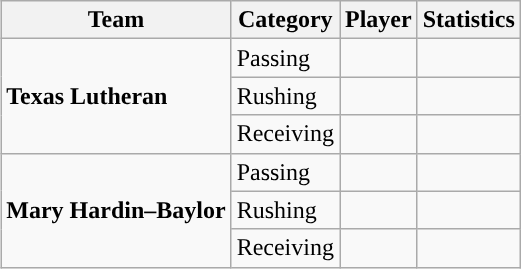<table class="wikitable" style="float: right;">
<tr>
<th>Team</th>
<th>Category</th>
<th>Player</th>
<th>Statistics</th>
</tr>
<tr>
<td rowspan=3><strong>Texas Lutheran</strong></td>
<td>Passing</td>
<td></td>
<td></td>
</tr>
<tr>
<td>Rushing</td>
<td></td>
<td></td>
</tr>
<tr>
<td>Receiving</td>
<td></td>
<td></td>
</tr>
<tr>
<td rowspan=3><strong>Mary Hardin–Baylor</strong></td>
<td>Passing</td>
<td></td>
<td></td>
</tr>
<tr>
<td>Rushing</td>
<td></td>
<td></td>
</tr>
<tr>
<td>Receiving</td>
<td></td>
<td></td>
</tr>
</table>
